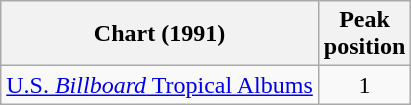<table class="wikitable">
<tr>
<th align="center">Chart (1991)</th>
<th align="center">Peak<br>position</th>
</tr>
<tr>
<td align="left"><a href='#'>U.S. <em>Billboard</em> Tropical Albums</a></td>
<td align="center">1</td>
</tr>
</table>
